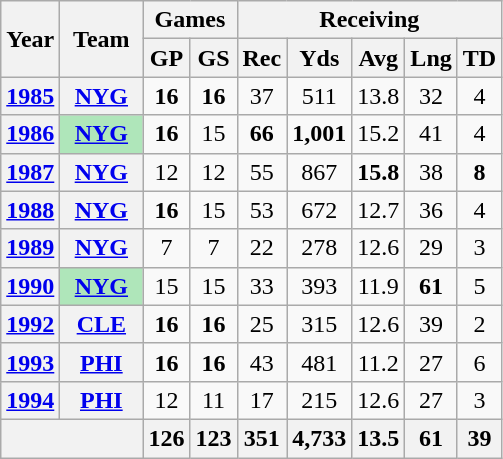<table class="wikitable" style="text-align:center">
<tr>
<th rowspan="2">Year</th>
<th rowspan="2">Team</th>
<th colspan="2">Games</th>
<th colspan="5">Receiving</th>
</tr>
<tr>
<th>GP</th>
<th>GS</th>
<th>Rec</th>
<th>Yds</th>
<th>Avg</th>
<th>Lng</th>
<th>TD</th>
</tr>
<tr>
<th><a href='#'>1985</a></th>
<th><a href='#'>NYG</a></th>
<td><strong>16</strong></td>
<td><strong>16</strong></td>
<td>37</td>
<td>511</td>
<td>13.8</td>
<td>32</td>
<td>4</td>
</tr>
<tr>
<th><a href='#'>1986</a></th>
<th style="background:#afe6ba; width:3em;"><a href='#'>NYG</a></th>
<td><strong>16</strong></td>
<td>15</td>
<td><strong>66</strong></td>
<td><strong>1,001</strong></td>
<td>15.2</td>
<td>41</td>
<td>4</td>
</tr>
<tr>
<th><a href='#'>1987</a></th>
<th><a href='#'>NYG</a></th>
<td>12</td>
<td>12</td>
<td>55</td>
<td>867</td>
<td><strong>15.8</strong></td>
<td>38</td>
<td><strong>8</strong></td>
</tr>
<tr>
<th><a href='#'>1988</a></th>
<th><a href='#'>NYG</a></th>
<td><strong>16</strong></td>
<td>15</td>
<td>53</td>
<td>672</td>
<td>12.7</td>
<td>36</td>
<td>4</td>
</tr>
<tr>
<th><a href='#'>1989</a></th>
<th><a href='#'>NYG</a></th>
<td>7</td>
<td>7</td>
<td>22</td>
<td>278</td>
<td>12.6</td>
<td>29</td>
<td>3</td>
</tr>
<tr>
<th><a href='#'>1990</a></th>
<th style="background:#afe6ba; width:3em;"><a href='#'>NYG</a></th>
<td>15</td>
<td>15</td>
<td>33</td>
<td>393</td>
<td>11.9</td>
<td><strong>61</strong></td>
<td>5</td>
</tr>
<tr>
<th><a href='#'>1992</a></th>
<th><a href='#'>CLE</a></th>
<td><strong>16</strong></td>
<td><strong>16</strong></td>
<td>25</td>
<td>315</td>
<td>12.6</td>
<td>39</td>
<td>2</td>
</tr>
<tr>
<th><a href='#'>1993</a></th>
<th><a href='#'>PHI</a></th>
<td><strong>16</strong></td>
<td><strong>16</strong></td>
<td>43</td>
<td>481</td>
<td>11.2</td>
<td>27</td>
<td>6</td>
</tr>
<tr>
<th><a href='#'>1994</a></th>
<th><a href='#'>PHI</a></th>
<td>12</td>
<td>11</td>
<td>17</td>
<td>215</td>
<td>12.6</td>
<td>27</td>
<td>3</td>
</tr>
<tr>
<th colspan="2"></th>
<th>126</th>
<th>123</th>
<th>351</th>
<th>4,733</th>
<th>13.5</th>
<th>61</th>
<th>39</th>
</tr>
</table>
